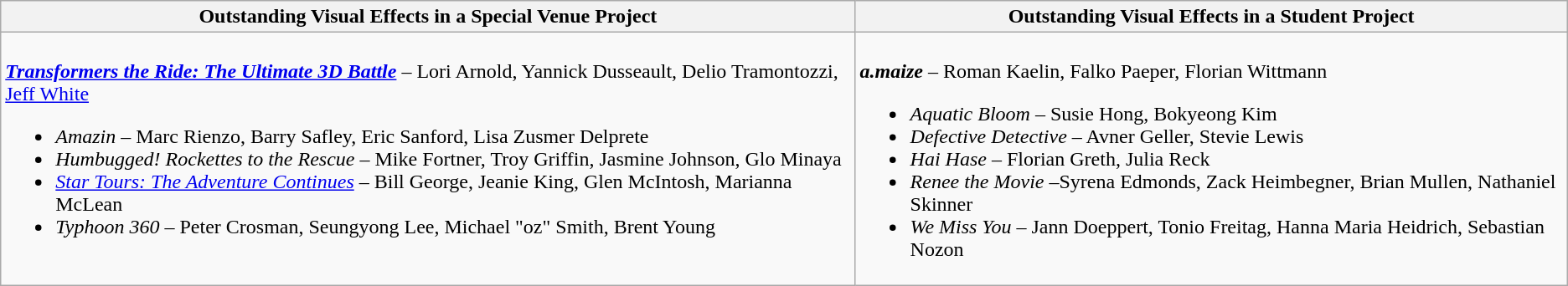<table class=wikitable style="width=100%">
<tr>
<th style="width=50%"><strong>Outstanding Visual Effects in a Special Venue Project</strong></th>
<th style="width=50%"><strong>Outstanding Visual Effects in a Student Project</strong></th>
</tr>
<tr>
<td valign="top"><br><strong><em><a href='#'>Transformers the Ride: The Ultimate 3D Battle</a></em></strong> – Lori Arnold, Yannick Dusseault, Delio Tramontozzi, <a href='#'>Jeff White</a><ul><li><em>Amazin</em> – Marc Rienzo, Barry Safley, Eric Sanford, Lisa Zusmer Delprete</li><li><em>Humbugged! Rockettes to the Rescue</em> – Mike Fortner, Troy Griffin, Jasmine Johnson, Glo Minaya</li><li><em><a href='#'>Star Tours: The Adventure Continues</a></em> – Bill George, Jeanie King, Glen McIntosh, Marianna McLean</li><li><em>Typhoon 360</em> – Peter Crosman, Seungyong Lee, Michael "oz" Smith, Brent Young</li></ul></td>
<td valign="top"><br><strong><em>a.maize</em></strong> – Roman Kaelin, Falko Paeper, Florian Wittmann<ul><li><em>Aquatic Bloom</em> – Susie Hong, Bokyeong Kim</li><li><em>Defective Detective</em> – Avner Geller, Stevie Lewis</li><li><em>Hai Hase</em> – Florian Greth, Julia Reck</li><li><em>Renee the Movie</em> –Syrena Edmonds, Zack Heimbegner, Brian Mullen, Nathaniel Skinner</li><li><em>We Miss You</em> – Jann Doeppert, Tonio Freitag, Hanna Maria Heidrich, Sebastian Nozon</li></ul></td>
</tr>
</table>
